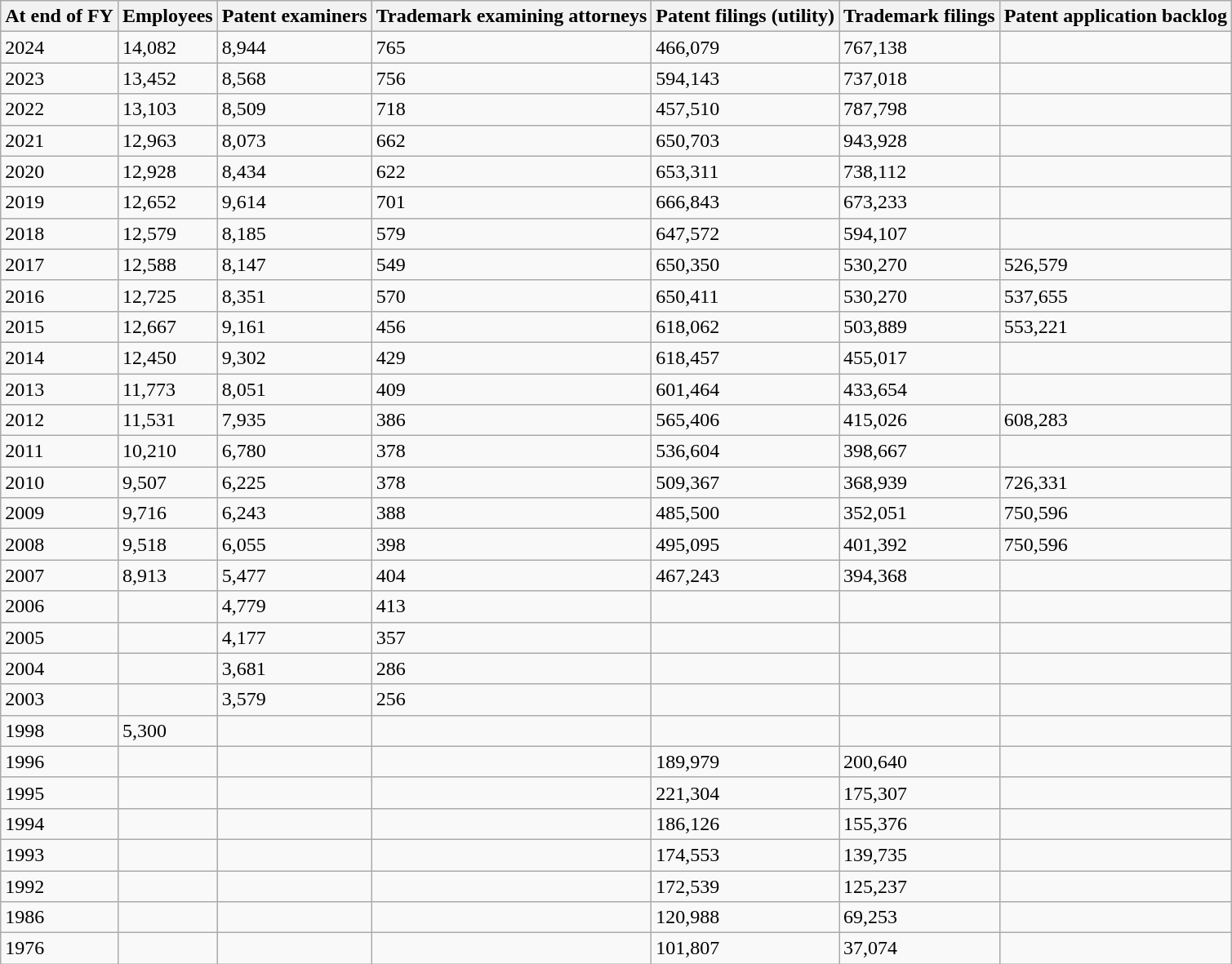<table class="wikitable">
<tr>
<th>At end of FY</th>
<th>Employees</th>
<th>Patent examiners</th>
<th>Trademark examining attorneys</th>
<th>Patent filings (utility)</th>
<th>Trademark filings</th>
<th>Patent application backlog</th>
</tr>
<tr>
<td>2024</td>
<td>14,082</td>
<td>8,944</td>
<td>765</td>
<td>466,079</td>
<td>767,138</td>
<td></td>
</tr>
<tr>
<td>2023</td>
<td>13,452</td>
<td>8,568</td>
<td>756</td>
<td>594,143</td>
<td>737,018</td>
<td></td>
</tr>
<tr>
<td>2022</td>
<td>13,103</td>
<td>8,509</td>
<td>718</td>
<td>457,510</td>
<td>787,798</td>
<td></td>
</tr>
<tr>
<td>2021</td>
<td>12,963</td>
<td>8,073</td>
<td>662</td>
<td>650,703</td>
<td>943,928</td>
<td></td>
</tr>
<tr>
<td>2020</td>
<td>12,928</td>
<td>8,434</td>
<td>622</td>
<td>653,311</td>
<td>738,112</td>
<td></td>
</tr>
<tr>
<td>2019</td>
<td>12,652</td>
<td>9,614</td>
<td>701</td>
<td>666,843</td>
<td>673,233</td>
<td></td>
</tr>
<tr>
<td>2018</td>
<td>12,579</td>
<td>8,185</td>
<td>579</td>
<td>647,572</td>
<td>594,107</td>
<td></td>
</tr>
<tr>
<td>2017</td>
<td>12,588</td>
<td>8,147</td>
<td>549</td>
<td>650,350</td>
<td>530,270</td>
<td>526,579</td>
</tr>
<tr>
<td>2016</td>
<td>12,725</td>
<td>8,351</td>
<td>570</td>
<td>650,411</td>
<td>530,270</td>
<td>537,655</td>
</tr>
<tr>
<td>2015</td>
<td>12,667</td>
<td>9,161</td>
<td>456</td>
<td>618,062</td>
<td>503,889</td>
<td>553,221</td>
</tr>
<tr>
<td>2014</td>
<td>12,450</td>
<td>9,302</td>
<td>429</td>
<td>618,457</td>
<td>455,017</td>
<td></td>
</tr>
<tr>
<td>2013</td>
<td>11,773</td>
<td>8,051</td>
<td>409</td>
<td>601,464</td>
<td>433,654</td>
<td></td>
</tr>
<tr>
<td>2012</td>
<td>11,531</td>
<td>7,935</td>
<td>386</td>
<td>565,406</td>
<td>415,026</td>
<td>608,283</td>
</tr>
<tr>
<td>2011</td>
<td>10,210</td>
<td>6,780</td>
<td>378</td>
<td>536,604</td>
<td>398,667</td>
<td></td>
</tr>
<tr>
<td>2010</td>
<td>9,507</td>
<td>6,225</td>
<td>378</td>
<td>509,367</td>
<td>368,939</td>
<td>726,331</td>
</tr>
<tr>
<td>2009</td>
<td>9,716</td>
<td>6,243</td>
<td>388</td>
<td>485,500</td>
<td>352,051</td>
<td>750,596</td>
</tr>
<tr>
<td>2008</td>
<td>9,518</td>
<td>6,055</td>
<td>398</td>
<td>495,095</td>
<td>401,392</td>
<td>750,596</td>
</tr>
<tr>
<td>2007</td>
<td>8,913</td>
<td>5,477</td>
<td>404</td>
<td>467,243</td>
<td>394,368</td>
<td></td>
</tr>
<tr>
<td>2006</td>
<td></td>
<td>4,779</td>
<td>413</td>
<td></td>
<td></td>
<td></td>
</tr>
<tr>
<td>2005</td>
<td></td>
<td>4,177</td>
<td>357</td>
<td></td>
<td></td>
<td></td>
</tr>
<tr>
<td>2004</td>
<td></td>
<td>3,681</td>
<td>286</td>
<td></td>
<td></td>
<td></td>
</tr>
<tr>
<td>2003</td>
<td></td>
<td>3,579</td>
<td>256</td>
<td></td>
<td></td>
<td></td>
</tr>
<tr>
<td>1998</td>
<td>5,300</td>
<td></td>
<td></td>
<td></td>
<td></td>
<td></td>
</tr>
<tr>
<td>1996</td>
<td></td>
<td></td>
<td></td>
<td>189,979</td>
<td>200,640</td>
<td></td>
</tr>
<tr>
<td>1995</td>
<td></td>
<td></td>
<td></td>
<td>221,304</td>
<td>175,307</td>
<td></td>
</tr>
<tr>
<td>1994</td>
<td></td>
<td></td>
<td></td>
<td>186,126</td>
<td>155,376</td>
<td></td>
</tr>
<tr>
<td>1993</td>
<td></td>
<td></td>
<td></td>
<td>174,553</td>
<td>139,735</td>
<td></td>
</tr>
<tr>
<td>1992</td>
<td></td>
<td></td>
<td></td>
<td>172,539</td>
<td>125,237</td>
<td></td>
</tr>
<tr>
<td>1986</td>
<td></td>
<td></td>
<td></td>
<td>120,988</td>
<td>69,253</td>
<td></td>
</tr>
<tr>
<td>1976</td>
<td></td>
<td></td>
<td></td>
<td>101,807</td>
<td>37,074</td>
<td></td>
</tr>
</table>
